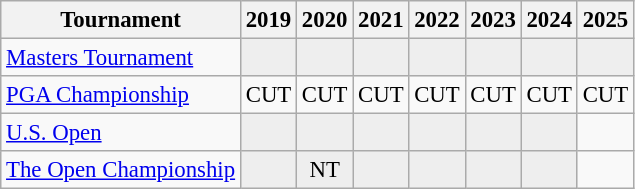<table class="wikitable" style="font-size:95%;text-align:center;">
<tr>
<th>Tournament</th>
<th>2019</th>
<th>2020</th>
<th>2021</th>
<th>2022</th>
<th>2023</th>
<th>2024</th>
<th>2025</th>
</tr>
<tr>
<td align=left><a href='#'>Masters Tournament</a></td>
<td style="background:#eeeeee;"></td>
<td style="background:#eeeeee;"></td>
<td style="background:#eeeeee;"></td>
<td style="background:#eeeeee;"></td>
<td style="background:#eeeeee;"></td>
<td style="background:#eeeeee;"></td>
<td style="background:#eeeeee;"></td>
</tr>
<tr>
<td align=left><a href='#'>PGA Championship</a></td>
<td>CUT</td>
<td>CUT</td>
<td>CUT</td>
<td>CUT</td>
<td>CUT</td>
<td>CUT</td>
<td>CUT</td>
</tr>
<tr>
<td align=left><a href='#'>U.S. Open</a></td>
<td style="background:#eeeeee;"></td>
<td style="background:#eeeeee;"></td>
<td style="background:#eeeeee;"></td>
<td style="background:#eeeeee;"></td>
<td style="background:#eeeeee;"></td>
<td style="background:#eeeeee;"></td>
<td></td>
</tr>
<tr>
<td align=left><a href='#'>The Open Championship</a></td>
<td style="background:#eeeeee;"></td>
<td style="background:#eeeeee;">NT</td>
<td style="background:#eeeeee;"></td>
<td style="background:#eeeeee;"></td>
<td style="background:#eeeeee;"></td>
<td style="background:#eeeeee;"></td>
<td></td>
</tr>
</table>
